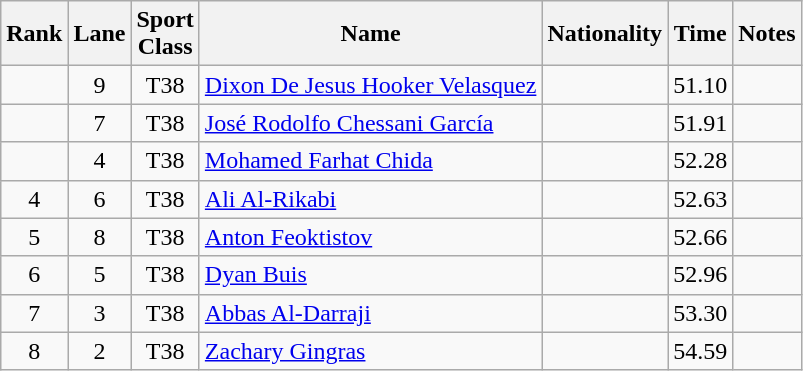<table class="wikitable sortable" style="text-align:center">
<tr>
<th>Rank</th>
<th>Lane</th>
<th>Sport<br>Class</th>
<th>Name</th>
<th>Nationality</th>
<th>Time</th>
<th>Notes</th>
</tr>
<tr>
<td></td>
<td>9</td>
<td>T38</td>
<td align="left"><a href='#'>Dixon De Jesus Hooker Velasquez</a></td>
<td align="left"></td>
<td>51.10</td>
<td></td>
</tr>
<tr>
<td></td>
<td>7</td>
<td>T38</td>
<td align="left"><a href='#'>José Rodolfo Chessani García</a></td>
<td align="left"></td>
<td>51.91</td>
<td></td>
</tr>
<tr>
<td></td>
<td>4</td>
<td>T38</td>
<td align="left"><a href='#'>Mohamed Farhat Chida</a></td>
<td align="left"></td>
<td>52.28</td>
<td></td>
</tr>
<tr>
<td>4</td>
<td>6</td>
<td>T38</td>
<td align="left"><a href='#'>Ali Al-Rikabi</a></td>
<td align="left"></td>
<td>52.63</td>
<td></td>
</tr>
<tr>
<td>5</td>
<td>8</td>
<td>T38</td>
<td align="left"><a href='#'>Anton Feoktistov</a></td>
<td align="left"></td>
<td>52.66</td>
<td></td>
</tr>
<tr>
<td>6</td>
<td>5</td>
<td>T38</td>
<td align="left"><a href='#'>Dyan Buis</a></td>
<td align="left"></td>
<td>52.96</td>
<td></td>
</tr>
<tr>
<td>7</td>
<td>3</td>
<td>T38</td>
<td align="left"><a href='#'>Abbas Al-Darraji</a></td>
<td align="left"></td>
<td>53.30</td>
<td></td>
</tr>
<tr>
<td>8</td>
<td>2</td>
<td>T38</td>
<td align="left"><a href='#'>Zachary Gingras</a></td>
<td align="left"></td>
<td>54.59</td>
<td></td>
</tr>
</table>
